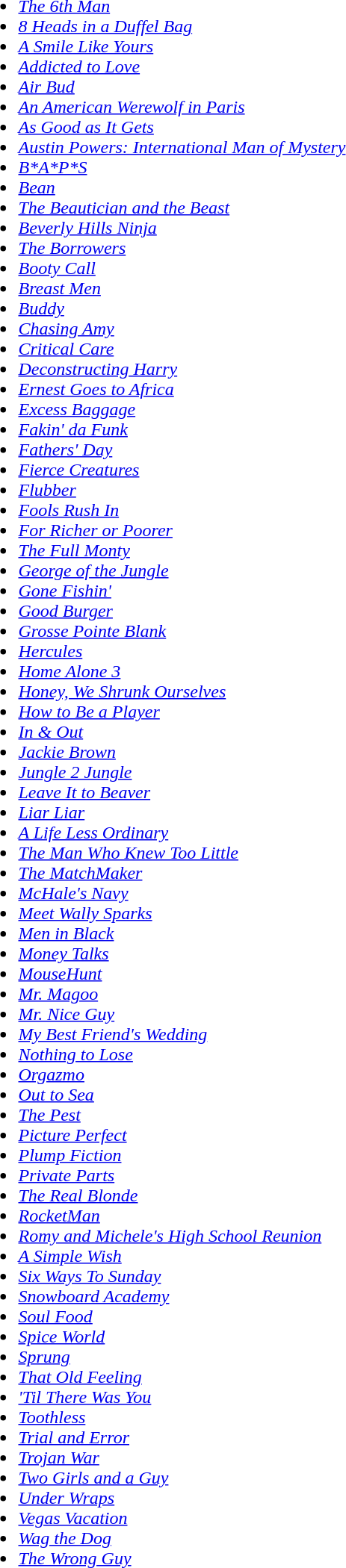<table style="width:100%;">
<tr valign ="top">
<td><br><ul><li><em><a href='#'>The 6th Man</a></em></li><li><em><a href='#'>8 Heads in a Duffel Bag</a></em></li><li><em><a href='#'>A Smile Like Yours</a></em></li><li><em><a href='#'>Addicted to Love</a></em></li><li><em><a href='#'>Air Bud</a></em></li><li><em><a href='#'>An American Werewolf in Paris</a></em></li><li><em><a href='#'>As Good as It Gets</a></em></li><li><em><a href='#'>Austin Powers: International Man of Mystery</a></em></li><li><em><a href='#'>B*A*P*S</a></em></li><li><em><a href='#'>Bean</a></em></li><li><em><a href='#'>The Beautician and the Beast</a></em></li><li><em><a href='#'>Beverly Hills Ninja</a></em></li><li><em><a href='#'>The Borrowers</a></em></li><li><em><a href='#'>Booty Call</a></em></li><li><em><a href='#'>Breast Men</a></em></li><li><em><a href='#'>Buddy</a></em></li><li><em><a href='#'>Chasing Amy</a></em></li><li><em><a href='#'>Critical Care</a></em></li><li><em><a href='#'>Deconstructing Harry</a></em></li><li><em><a href='#'>Ernest Goes to Africa</a></em></li><li><em><a href='#'>Excess Baggage</a></em></li><li><em><a href='#'>Fakin' da Funk</a></em></li><li><em><a href='#'>Fathers' Day</a></em></li><li><em><a href='#'>Fierce Creatures</a></em></li><li><em><a href='#'>Flubber</a></em></li><li><em><a href='#'>Fools Rush In</a></em></li><li><em><a href='#'>For Richer or Poorer</a></em></li><li><em><a href='#'>The Full Monty</a></em></li><li><em><a href='#'>George of the Jungle</a></em></li><li><em><a href='#'>Gone Fishin'</a></em></li><li><em><a href='#'>Good Burger</a></em></li><li><em><a href='#'>Grosse Pointe Blank</a></em></li><li><em><a href='#'>Hercules</a></em></li><li><em><a href='#'>Home Alone 3</a></em></li><li><em><a href='#'>Honey, We Shrunk Ourselves</a></em></li><li><em><a href='#'>How to Be a Player</a></em></li><li><em><a href='#'>In & Out</a></em></li><li><em><a href='#'>Jackie Brown</a></em></li><li><em><a href='#'>Jungle 2 Jungle</a></em></li><li><em><a href='#'>Leave It to Beaver</a></em></li><li><em><a href='#'>Liar Liar</a></em></li><li><em><a href='#'>A Life Less Ordinary</a></em></li><li><em><a href='#'>The Man Who Knew Too Little</a></em></li><li><em><a href='#'>The MatchMaker</a></em></li><li><em><a href='#'>McHale's Navy</a></em></li><li><em><a href='#'>Meet Wally Sparks</a></em></li><li><em><a href='#'>Men in Black</a></em></li><li><em><a href='#'>Money Talks</a></em></li><li><em><a href='#'>MouseHunt</a></em></li><li><em><a href='#'>Mr. Magoo</a></em></li><li><em><a href='#'>Mr. Nice Guy</a></em></li><li><em><a href='#'>My Best Friend's Wedding</a></em></li><li><em><a href='#'>Nothing to Lose</a></em></li><li><em><a href='#'>Orgazmo</a></em></li><li><em><a href='#'>Out to Sea</a></em></li><li><em><a href='#'>The Pest</a></em></li><li><em><a href='#'>Picture Perfect</a></em></li><li><em><a href='#'>Plump Fiction</a></em></li><li><em><a href='#'>Private Parts</a></em></li><li><em><a href='#'>The Real Blonde</a></em></li><li><em><a href='#'>RocketMan</a></em></li><li><em><a href='#'>Romy and Michele's High School Reunion</a></em></li><li><em><a href='#'>A Simple Wish</a></em></li><li><em><a href='#'>Six Ways To Sunday</a></em></li><li><em><a href='#'>Snowboard Academy</a></em></li><li><em><a href='#'>Soul Food</a></em></li><li><em><a href='#'>Spice World</a></em></li><li><em><a href='#'>Sprung</a></em></li><li><em><a href='#'>That Old Feeling</a></em></li><li><em><a href='#'>'Til There Was You</a></em></li><li><em><a href='#'>Toothless</a></em></li><li><em><a href='#'>Trial and Error</a></em></li><li><em><a href='#'>Trojan War</a></em></li><li><em><a href='#'>Two Girls and a Guy</a></em></li><li><em><a href='#'>Under Wraps</a></em></li><li><em><a href='#'>Vegas Vacation</a></em></li><li><em><a href='#'>Wag the Dog</a></em></li><li><em><a href='#'>The Wrong Guy</a></em></li></ul></td>
</tr>
</table>
